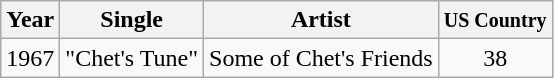<table class="wikitable">
<tr>
<th>Year</th>
<th>Single</th>
<th>Artist</th>
<th><small>US Country</small></th>
</tr>
<tr>
<td>1967</td>
<td>"Chet's Tune"</td>
<td>Some of Chet's Friends</td>
<td style="text-align:center;">38</td>
</tr>
</table>
